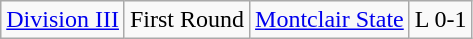<table class="wikitable">
<tr>
<td rowspan="1"><a href='#'>Division III</a></td>
<td>First Round</td>
<td><a href='#'>Montclair State</a></td>
<td>L 0-1</td>
</tr>
</table>
